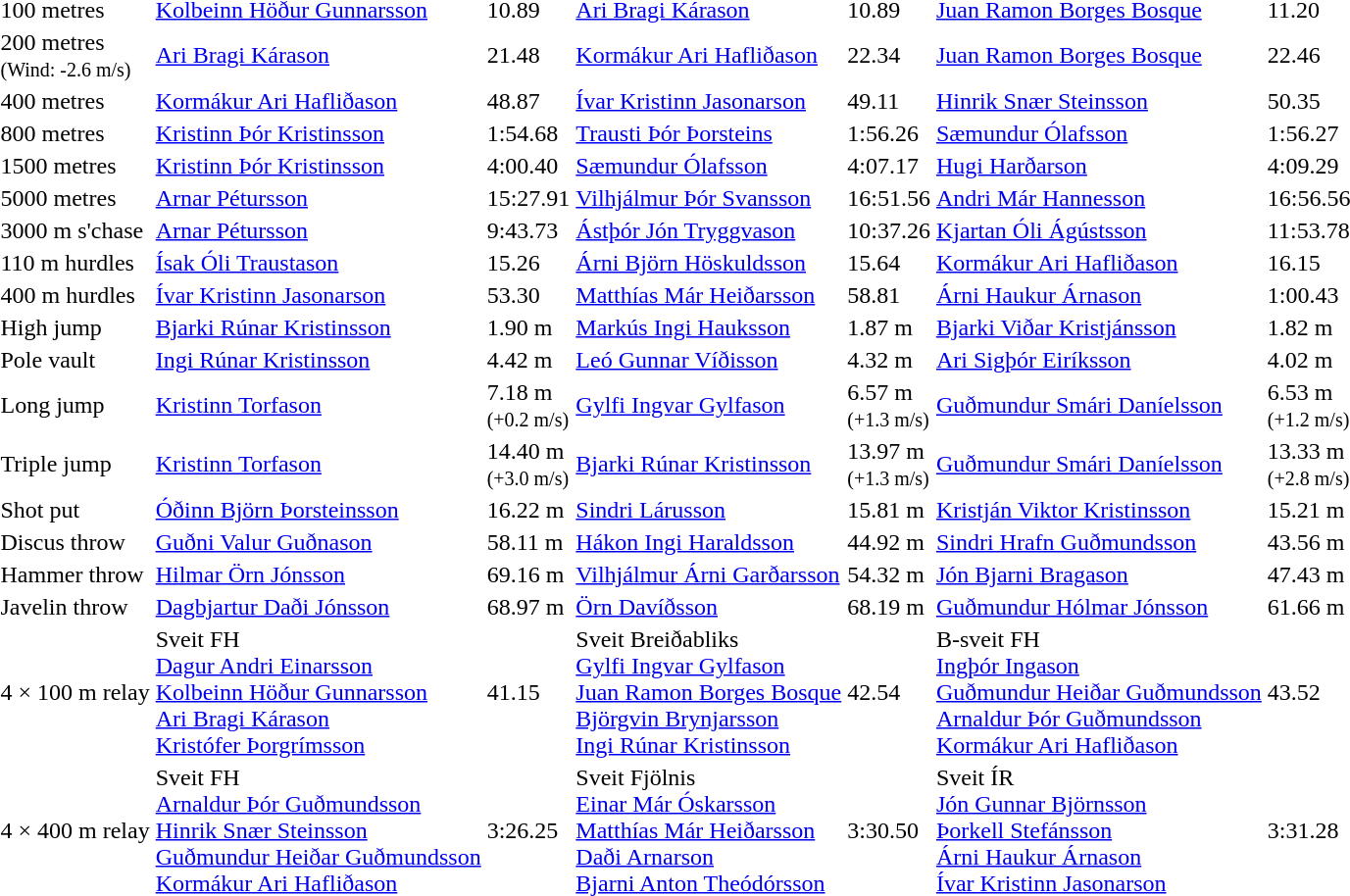<table>
<tr>
<td>100 metres</td>
<td><a href='#'>Kolbeinn Höður Gunnarsson</a></td>
<td>10.89</td>
<td><a href='#'>Ari Bragi Kárason</a></td>
<td>10.89</td>
<td><a href='#'>Juan Ramon Borges Bosque</a></td>
<td>11.20</td>
</tr>
<tr>
<td>200 metres<br><small>(Wind: -2.6 m/s)</small></td>
<td><a href='#'>Ari Bragi Kárason</a></td>
<td>21.48</td>
<td><a href='#'>Kormákur Ari Hafliðason</a></td>
<td>22.34</td>
<td><a href='#'>Juan Ramon Borges Bosque</a></td>
<td>22.46</td>
</tr>
<tr>
<td>400 metres</td>
<td><a href='#'>Kormákur Ari Hafliðason</a></td>
<td>48.87</td>
<td><a href='#'>Ívar Kristinn Jasonarson</a></td>
<td>49.11</td>
<td><a href='#'>Hinrik Snær Steinsson</a></td>
<td>50.35</td>
</tr>
<tr>
<td>800 metres</td>
<td><a href='#'>Kristinn Þór Kristinsson</a></td>
<td>1:54.68</td>
<td><a href='#'>Trausti Þór Þorsteins</a></td>
<td>1:56.26</td>
<td><a href='#'>Sæmundur Ólafsson</a></td>
<td>1:56.27</td>
</tr>
<tr>
<td>1500 metres</td>
<td><a href='#'>Kristinn Þór Kristinsson</a></td>
<td>4:00.40</td>
<td><a href='#'>Sæmundur Ólafsson</a></td>
<td>4:07.17</td>
<td><a href='#'>Hugi Harðarson</a></td>
<td>4:09.29</td>
</tr>
<tr>
<td>5000 metres</td>
<td><a href='#'>Arnar Pétursson</a></td>
<td>15:27.91</td>
<td><a href='#'>Vilhjálmur Þór Svansson</a></td>
<td>16:51.56</td>
<td><a href='#'>Andri Már Hannesson</a></td>
<td>16:56.56</td>
</tr>
<tr>
<td>3000 m s'chase</td>
<td><a href='#'>Arnar Pétursson</a></td>
<td>9:43.73</td>
<td><a href='#'>Ástþór Jón Tryggvason</a></td>
<td>10:37.26</td>
<td><a href='#'>Kjartan Óli Ágústsson</a></td>
<td>11:53.78</td>
</tr>
<tr>
<td>110 m hurdles</td>
<td><a href='#'>Ísak Óli Traustason</a></td>
<td>15.26</td>
<td><a href='#'>Árni Björn Höskuldsson</a></td>
<td>15.64</td>
<td><a href='#'>Kormákur Ari Hafliðason</a></td>
<td>16.15</td>
</tr>
<tr>
<td>400 m hurdles</td>
<td><a href='#'>Ívar Kristinn Jasonarson</a></td>
<td>53.30</td>
<td><a href='#'>Matthías Már Heiðarsson</a></td>
<td>58.81</td>
<td><a href='#'>Árni Haukur Árnason</a></td>
<td>1:00.43</td>
</tr>
<tr>
<td>High jump</td>
<td><a href='#'>Bjarki Rúnar Kristinsson</a></td>
<td>1.90 m</td>
<td><a href='#'>Markús Ingi Hauksson</a></td>
<td>1.87 m</td>
<td><a href='#'>Bjarki Viðar Kristjánsson</a></td>
<td>1.82 m</td>
</tr>
<tr>
<td>Pole vault</td>
<td><a href='#'>Ingi Rúnar Kristinsson</a></td>
<td>4.42 m</td>
<td><a href='#'>Leó Gunnar Víðisson</a></td>
<td>4.32 m</td>
<td><a href='#'>Ari Sigþór Eiríksson</a></td>
<td>4.02 m</td>
</tr>
<tr>
<td>Long jump</td>
<td><a href='#'>Kristinn Torfason</a></td>
<td>7.18 m<br><small>(+0.2 m/s)</small></td>
<td><a href='#'>Gylfi Ingvar Gylfason</a></td>
<td>6.57 m<br><small>(+1.3 m/s)</small></td>
<td><a href='#'>Guðmundur Smári Daníelsson</a></td>
<td>6.53 m<br><small>(+1.2 m/s)</small></td>
</tr>
<tr>
<td>Triple jump</td>
<td><a href='#'>Kristinn Torfason</a></td>
<td>14.40 m<br><small>(+3.0 m/s)</small></td>
<td><a href='#'>Bjarki Rúnar Kristinsson</a></td>
<td>13.97 m<br><small>(+1.3 m/s)</small></td>
<td><a href='#'>Guðmundur Smári Daníelsson</a></td>
<td>13.33 m<br><small>(+2.8 m/s)</small></td>
</tr>
<tr>
<td>Shot put</td>
<td><a href='#'>Óðinn Björn Þorsteinsson</a></td>
<td>16.22 m</td>
<td><a href='#'>Sindri Lárusson</a></td>
<td>15.81 m</td>
<td><a href='#'>Kristján Viktor Kristinsson</a></td>
<td>15.21 m</td>
</tr>
<tr>
<td>Discus throw</td>
<td><a href='#'>Guðni Valur Guðnason</a></td>
<td>58.11 m</td>
<td><a href='#'>Hákon Ingi Haraldsson</a></td>
<td>44.92 m</td>
<td><a href='#'>Sindri Hrafn Guðmundsson</a></td>
<td>43.56 m</td>
</tr>
<tr>
<td>Hammer throw</td>
<td><a href='#'>Hilmar Örn Jónsson</a></td>
<td>69.16 m</td>
<td><a href='#'>Vilhjálmur Árni Garðarsson</a></td>
<td>54.32 m</td>
<td><a href='#'>Jón Bjarni Bragason</a></td>
<td>47.43 m</td>
</tr>
<tr>
<td>Javelin throw</td>
<td><a href='#'>Dagbjartur Daði Jónsson</a></td>
<td>68.97 m</td>
<td><a href='#'>Örn Davíðsson</a></td>
<td>68.19 m</td>
<td><a href='#'>Guðmundur Hólmar Jónsson</a></td>
<td>61.66 m</td>
</tr>
<tr>
<td>4 × 100 m relay</td>
<td>Sveit FH <br><a href='#'>Dagur Andri Einarsson</a><br><a href='#'>Kolbeinn Höður Gunnarsson</a><br><a href='#'>Ari Bragi Kárason</a><br><a href='#'>Kristófer Þorgrímsson</a></td>
<td>41.15</td>
<td>Sveit Breiðabliks <br><a href='#'>Gylfi Ingvar Gylfason</a><br><a href='#'>Juan Ramon Borges Bosque</a><br><a href='#'>Björgvin Brynjarsson</a><br><a href='#'>Ingi Rúnar Kristinsson</a></td>
<td>42.54</td>
<td>B-sveit FH <br><a href='#'>Ingþór Ingason</a><br><a href='#'>Guðmundur Heiðar Guðmundsson</a><br><a href='#'>Arnaldur Þór Guðmundsson</a><br><a href='#'>Kormákur Ari Hafliðason</a></td>
<td>43.52</td>
</tr>
<tr>
<td>4 × 400 m relay</td>
<td>Sveit FH <br><a href='#'>Arnaldur Þór Guðmundsson</a><br><a href='#'>Hinrik Snær Steinsson</a><br><a href='#'>Guðmundur Heiðar Guðmundsson</a><br><a href='#'>Kormákur Ari Hafliðason</a></td>
<td>3:26.25</td>
<td>Sveit Fjölnis <br><a href='#'>Einar Már Óskarsson</a><br><a href='#'>Matthías Már Heiðarsson</a><br><a href='#'>Daði Arnarson</a><br><a href='#'>Bjarni Anton Theódórsson</a></td>
<td>3:30.50</td>
<td>Sveit ÍR <br><a href='#'>Jón Gunnar Björnsson</a><br><a href='#'>Þorkell Stefánsson</a><br><a href='#'>Árni Haukur Árnason</a><br><a href='#'>Ívar Kristinn Jasonarson</a></td>
<td>3:31.28</td>
</tr>
</table>
